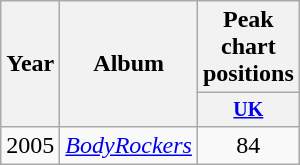<table class="wikitable" style="text-align:center;">
<tr>
<th rowspan="2">Year</th>
<th rowspan="2">Album</th>
<th colspan="1">Peak chart positions</th>
</tr>
<tr style="font-size:smaller;">
<th width="30"><a href='#'>UK</a><br></th>
</tr>
<tr>
<td>2005</td>
<td align="left"><em><a href='#'>BodyRockers</a></em></td>
<td>84</td>
</tr>
</table>
